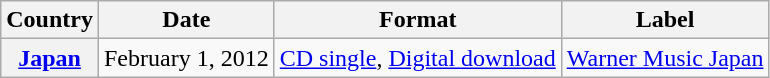<table class="wikitable plainrowheaders">
<tr>
<th scope="col">Country</th>
<th>Date</th>
<th>Format</th>
<th>Label</th>
</tr>
<tr>
<th scope="row" rowspan="1"><a href='#'>Japan</a></th>
<td>February 1, 2012</td>
<td><a href='#'>CD single</a>, <a href='#'>Digital download</a></td>
<td><a href='#'>Warner Music Japan</a></td>
</tr>
</table>
